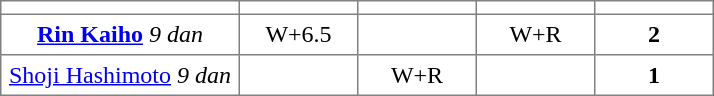<table class="toccolours" border="1" cellpadding="4" cellspacing="0" style="border-collapse: collapse; margin:0;">
<tr>
<th width=150></th>
<th width=70></th>
<th width=70></th>
<th width=70></th>
<th width=70></th>
</tr>
<tr align=center>
<td><strong><a href='#'>Rin Kaiho</a></strong> <em>9 dan</em></td>
<td>W+6.5</td>
<td></td>
<td>W+R</td>
<td><strong>2</strong></td>
</tr>
<tr align=center>
<td><a href='#'>Shoji Hashimoto</a> <em>9 dan</em></td>
<td></td>
<td>W+R</td>
<td></td>
<td><strong>1</strong></td>
</tr>
</table>
